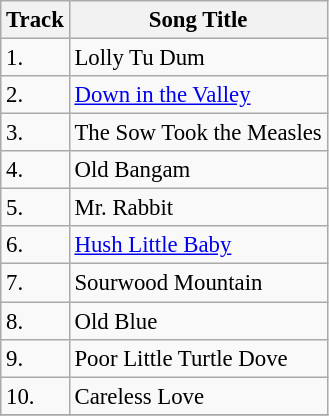<table class="wikitable" style="font-size:95%;">
<tr>
<th>Track</th>
<th>Song Title</th>
</tr>
<tr>
<td>1.</td>
<td>Lolly Tu Dum</td>
</tr>
<tr>
<td>2.</td>
<td><a href='#'>Down in the Valley</a></td>
</tr>
<tr>
<td>3.</td>
<td>The Sow Took the Measles</td>
</tr>
<tr>
<td>4.</td>
<td>Old Bangam</td>
</tr>
<tr>
<td>5.</td>
<td>Mr. Rabbit</td>
</tr>
<tr>
<td>6.</td>
<td><a href='#'>Hush Little Baby</a></td>
</tr>
<tr>
<td>7.</td>
<td>Sourwood Mountain</td>
</tr>
<tr>
<td>8.</td>
<td>Old Blue</td>
</tr>
<tr>
<td>9.</td>
<td>Poor Little Turtle Dove</td>
</tr>
<tr>
<td>10.</td>
<td>Careless Love</td>
</tr>
<tr>
</tr>
</table>
